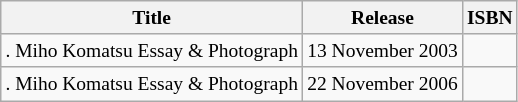<table class=wikitable style="font-size:small">
<tr>
<th>Title</th>
<th>Release</th>
<th>ISBN</th>
</tr>
<tr>
<td>. Miho Komatsu Essay & Photograph</td>
<td>13 November 2003</td>
<td></td>
</tr>
<tr>
<td>. Miho Komatsu Essay & Photograph</td>
<td>22 November 2006</td>
<td></td>
</tr>
</table>
